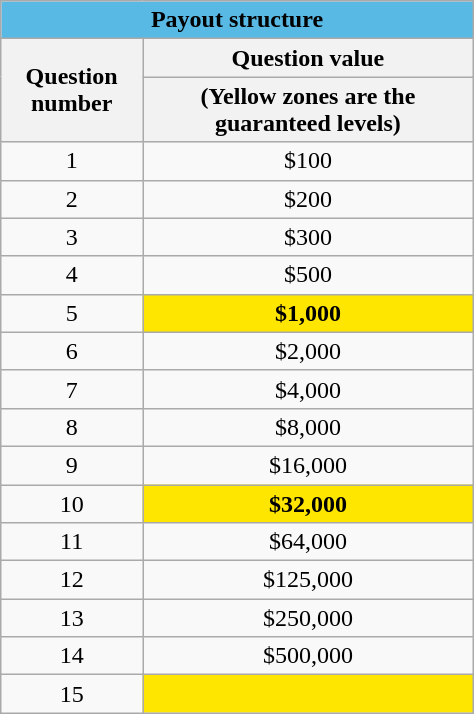<table class="wikitable" style="text-align:center; border:1px;; cellpadding:2; cellspacing:0; width:25%;">
<tr>
<th colspan="2" style="background: #58B9E4">Payout structure</th>
</tr>
<tr>
<th rowspan="2" style="width: 30%">Question number</th>
<th>Question value</th>
</tr>
<tr>
<th style="width: 70%">(Yellow zones are the guaranteed levels)</th>
</tr>
<tr>
<td>1</td>
<td>$100</td>
</tr>
<tr>
<td>2</td>
<td>$200</td>
</tr>
<tr>
<td>3</td>
<td>$300</td>
</tr>
<tr>
<td>4</td>
<td>$500</td>
</tr>
<tr>
<td>5</td>
<td style="background: #FFE600"><strong>$1,000</strong></td>
</tr>
<tr>
<td>6</td>
<td>$2,000</td>
</tr>
<tr>
<td>7</td>
<td>$4,000</td>
</tr>
<tr>
<td>8</td>
<td>$8,000</td>
</tr>
<tr>
<td>9</td>
<td>$16,000</td>
</tr>
<tr>
<td>10</td>
<td style="background: #FFE600"><strong>$32,000</strong></td>
</tr>
<tr>
<td>11</td>
<td>$64,000</td>
</tr>
<tr>
<td>12</td>
<td>$125,000</td>
</tr>
<tr>
<td>13</td>
<td>$250,000</td>
</tr>
<tr>
<td>14</td>
<td>$500,000</td>
</tr>
<tr>
<td>15</td>
<td style="background: #FFE600"><strong></strong></td>
</tr>
</table>
